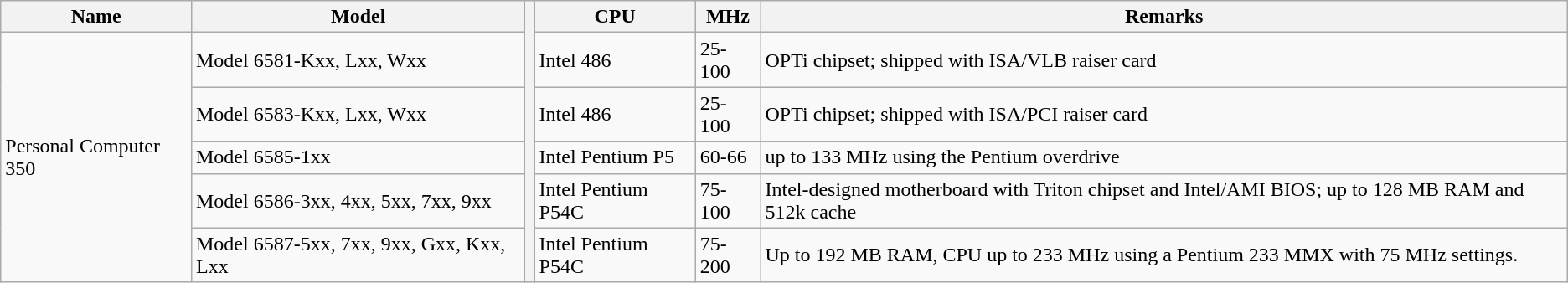<table class="wikitable mw-collapsible mw-collapsed" style="text-align:left;">
<tr>
<th>Name</th>
<th>Model</th>
<th rowspan="6"></th>
<th>CPU</th>
<th>MHz</th>
<th>Remarks</th>
</tr>
<tr>
<td rowspan="5">Personal Computer 350</td>
<td>Model 6581-Kxx, Lxx, Wxx</td>
<td>Intel 486</td>
<td>25-100</td>
<td>OPTi chipset; shipped with ISA/VLB raiser card</td>
</tr>
<tr>
<td>Model 6583-Kxx, Lxx, Wxx</td>
<td>Intel 486</td>
<td>25-100</td>
<td>OPTi chipset; shipped with ISA/PCI raiser card</td>
</tr>
<tr>
<td>Model 6585-1xx</td>
<td>Intel Pentium P5</td>
<td>60-66</td>
<td>up to 133 MHz using the Pentium overdrive</td>
</tr>
<tr>
<td>Model 6586-3xx, 4xx, 5xx, 7xx, 9xx</td>
<td>Intel Pentium P54C</td>
<td>75-100</td>
<td>Intel-designed motherboard with Triton chipset and Intel/AMI BIOS; up to 128 MB RAM and 512k cache</td>
</tr>
<tr>
<td>Model 6587-5xx, 7xx, 9xx, Gxx, Kxx, Lxx</td>
<td>Intel Pentium P54C</td>
<td>75-200</td>
<td>Up to 192 MB RAM, CPU up to 233 MHz using a Pentium 233 MMX with 75 MHz settings.</td>
</tr>
</table>
